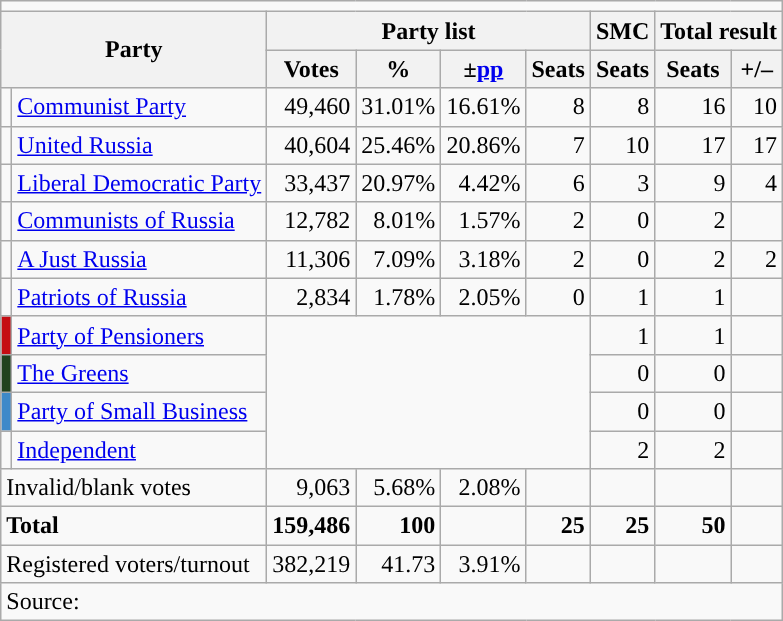<table class="wikitable sortable" style="text-align:right; margin-bottom:0;">
<tr>
<td colspan="9"></td>
</tr>
<tr>
<th rowspan=2 colspan=2>Party</th>
<th colspan=4>Party list</th>
<th>SMC</th>
<th colspan=2>Total result</th>
</tr>
<tr>
<th>Votes</th>
<th>%</th>
<th>±<a href='#'>pp</a></th>
<th>Seats</th>
<th>Seats</th>
<th>Seats</th>
<th>+/–</th>
</tr>
<tr>
<td></td>
<td align=left><a href='#'>Communist Party</a></td>
<td>49,460</td>
<td>31.01%</td>
<td> 16.61%</td>
<td>8</td>
<td>8</td>
<td>16</td>
<td> 10</td>
</tr>
<tr>
<td></td>
<td align=left><a href='#'>United Russia</a></td>
<td>40,604</td>
<td>25.46%</td>
<td> 20.86%</td>
<td>7</td>
<td>10</td>
<td>17</td>
<td> 17</td>
</tr>
<tr>
<td></td>
<td align=left><a href='#'>Liberal Democratic Party</a></td>
<td>33,437</td>
<td>20.97%</td>
<td> 4.42%</td>
<td>6</td>
<td>3</td>
<td>9</td>
<td> 4</td>
</tr>
<tr>
<td></td>
<td align=left><a href='#'>Communists of Russia</a></td>
<td>12,782</td>
<td>8.01%</td>
<td> 1.57%</td>
<td>2</td>
<td>0</td>
<td>2</td>
<td></td>
</tr>
<tr>
<td></td>
<td align=left><a href='#'>A Just Russia</a></td>
<td>11,306</td>
<td>7.09%</td>
<td> 3.18%</td>
<td>2</td>
<td>0</td>
<td>2</td>
<td> 2</td>
</tr>
<tr>
<td></td>
<td align=left><a href='#'>Patriots of Russia</a></td>
<td>2,834</td>
<td>1.78%</td>
<td> 2.05%</td>
<td>0</td>
<td>1</td>
<td>1</td>
<td></td>
</tr>
<tr>
<td style="background:#c50d13;"></td>
<td align=left><a href='#'>Party of Pensioners</a></td>
<td colspan=4 rowspan=4></td>
<td>1</td>
<td>1</td>
<td></td>
</tr>
<tr>
<td style="background:#21421e;"></td>
<td align=left><a href='#'>The Greens</a></td>
<td>0</td>
<td>0</td>
<td></td>
</tr>
<tr>
<td style="background:#3e89c9"></td>
<td align=left><a href='#'>Party of Small Business</a></td>
<td>0</td>
<td>0</td>
<td></td>
</tr>
<tr>
<td></td>
<td align=left><a href='#'>Independent</a></td>
<td>2</td>
<td>2</td>
<td></td>
</tr>
<tr>
<td align=left colspan=2>Invalid/blank votes</td>
<td>9,063</td>
<td>5.68%</td>
<td> 2.08%</td>
<td></td>
<td></td>
<td></td>
<td></td>
</tr>
<tr style="font-weight:bold;">
<td align=left colspan=2>Total</td>
<td>159,486</td>
<td>100</td>
<td></td>
<td>25</td>
<td>25</td>
<td>50</td>
<td></td>
</tr>
<tr>
<td align=left colspan=2>Registered voters/turnout</td>
<td>382,219</td>
<td>41.73</td>
<td> 3.91%</td>
<td></td>
<td></td>
<td></td>
<td></td>
</tr>
<tr class="sortbottom">
<td colspan=10 align=left>Source:</td>
</tr>
</table>
